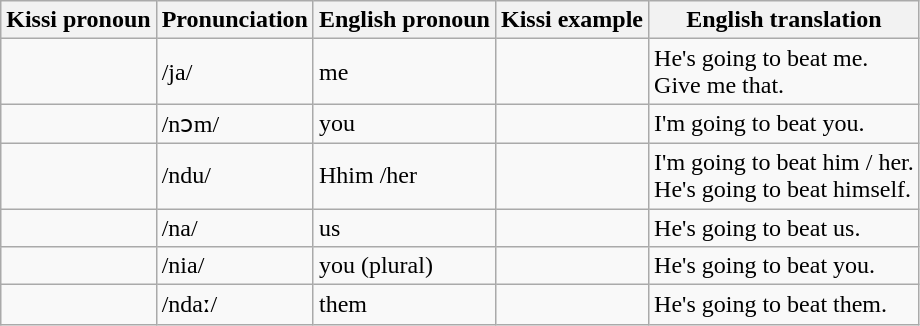<table class="wikitable">
<tr>
<th>Kissi pronoun</th>
<th>Pronunciation</th>
<th>English pronoun</th>
<th>Kissi example</th>
<th>English translation</th>
</tr>
<tr>
<td></td>
<td>/ja/</td>
<td>me</td>
<td></td>
<td>He's going to beat me.<br>Give me that.</td>
</tr>
<tr>
<td></td>
<td>/nɔm/</td>
<td>you</td>
<td></td>
<td>I'm going to beat you.</td>
</tr>
<tr>
<td></td>
<td>/ndu/</td>
<td>Hhim /her</td>
<td></td>
<td>I'm going to beat him / her.<br>He's going to beat himself.</td>
</tr>
<tr>
<td></td>
<td>/na/</td>
<td>us</td>
<td></td>
<td>He's going to beat us.</td>
</tr>
<tr>
<td></td>
<td>/nia/</td>
<td>you (plural)</td>
<td></td>
<td>He's going to beat you.</td>
</tr>
<tr>
<td></td>
<td>/ndaː/</td>
<td>them</td>
<td></td>
<td>He's going to beat them.</td>
</tr>
</table>
